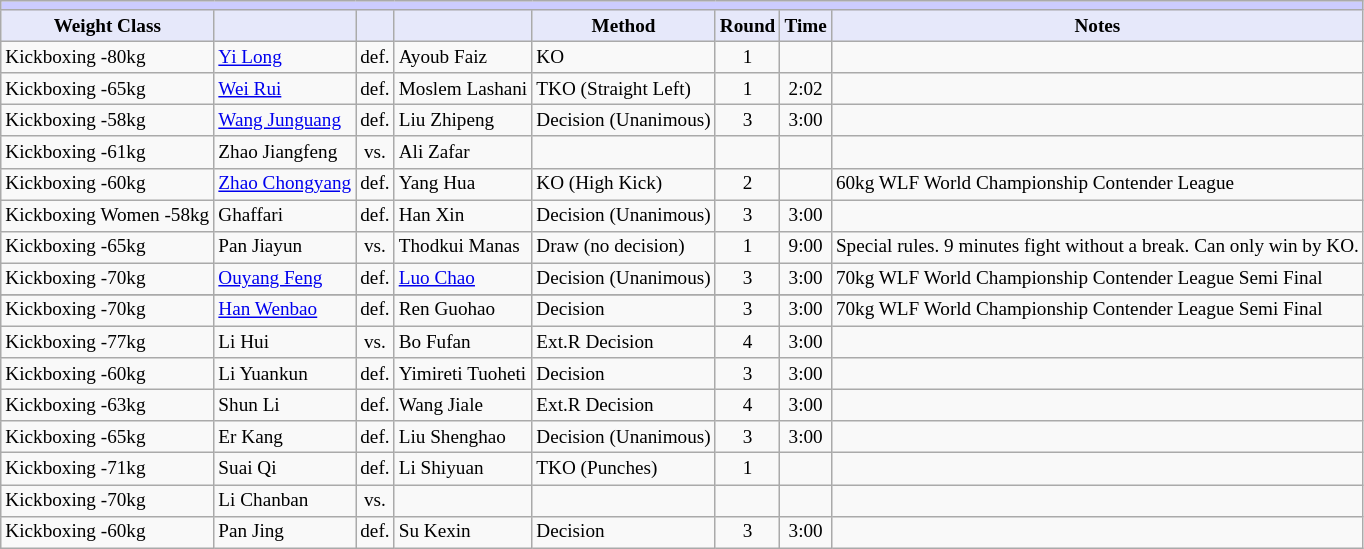<table class="wikitable" style="font-size: 80%;">
<tr>
<th colspan="8" style="background-color: #ccf; color: #000080; text-align: center;"></th>
</tr>
<tr>
<th colspan="1" style="background-color: #E6E8FA; color: #000000; text-align: center;">Weight Class</th>
<th colspan="1" style="background-color: #E6E8FA; color: #000000; text-align: center;"></th>
<th colspan="1" style="background-color: #E6E8FA; color: #000000; text-align: center;"></th>
<th colspan="1" style="background-color: #E6E8FA; color: #000000; text-align: center;"></th>
<th colspan="1" style="background-color: #E6E8FA; color: #000000; text-align: center;">Method</th>
<th colspan="1" style="background-color: #E6E8FA; color: #000000; text-align: center;">Round</th>
<th colspan="1" style="background-color: #E6E8FA; color: #000000; text-align: center;">Time</th>
<th colspan="1" style="background-color: #E6E8FA; color: #000000; text-align: center;">Notes</th>
</tr>
<tr>
<td>Kickboxing -80kg</td>
<td> <a href='#'>Yi Long</a></td>
<td align=center>def.</td>
<td> Ayoub Faiz</td>
<td>KO</td>
<td align=center>1</td>
<td align=center></td>
<td></td>
</tr>
<tr>
<td>Kickboxing -65kg</td>
<td> <a href='#'>Wei Rui</a></td>
<td align=center>def.</td>
<td> Moslem Lashani</td>
<td>TKO (Straight Left)</td>
<td align=center>1</td>
<td align=center>2:02</td>
<td></td>
</tr>
<tr>
<td>Kickboxing -58kg</td>
<td> <a href='#'>Wang Junguang</a></td>
<td align=center>def.</td>
<td> Liu Zhipeng</td>
<td>Decision (Unanimous)</td>
<td align=center>3</td>
<td align=center>3:00</td>
<td></td>
</tr>
<tr>
<td>Kickboxing -61kg</td>
<td> Zhao Jiangfeng</td>
<td align=center>vs.</td>
<td> Ali Zafar</td>
<td></td>
<td align=center></td>
<td align=center></td>
<td></td>
</tr>
<tr>
<td>Kickboxing -60kg</td>
<td> <a href='#'>Zhao Chongyang</a></td>
<td align=center>def.</td>
<td> Yang Hua</td>
<td>KO (High Kick)</td>
<td align=center>2</td>
<td align=center></td>
<td>60kg WLF World Championship Contender League</td>
</tr>
<tr>
<td>Kickboxing Women -58kg</td>
<td> Ghaffari</td>
<td align=center>def.</td>
<td> Han Xin</td>
<td>Decision (Unanimous)</td>
<td align=center>3</td>
<td align=center>3:00</td>
<td></td>
</tr>
<tr>
<td>Kickboxing -65kg</td>
<td> Pan Jiayun</td>
<td align=center>vs.</td>
<td> Thodkui Manas</td>
<td>Draw (no decision)</td>
<td align=center>1</td>
<td align=center>9:00</td>
<td>Special rules. 9 minutes fight without a break. Can only win by KO.</td>
</tr>
<tr>
<td>Kickboxing -70kg</td>
<td> <a href='#'>Ouyang Feng</a></td>
<td align=center>def.</td>
<td> <a href='#'>Luo Chao</a></td>
<td>Decision (Unanimous)</td>
<td align=center>3</td>
<td align=center>3:00</td>
<td>70kg WLF World Championship Contender League Semi Final</td>
</tr>
<tr>
</tr>
<tr>
<td>Kickboxing -70kg</td>
<td> <a href='#'>Han Wenbao</a></td>
<td align=center>def.</td>
<td> Ren Guohao</td>
<td>Decision</td>
<td align=center>3</td>
<td align=center>3:00</td>
<td>70kg WLF World Championship Contender League Semi Final</td>
</tr>
<tr>
<td>Kickboxing -77kg</td>
<td> Li Hui</td>
<td align=center>vs.</td>
<td> Bo Fufan</td>
<td>Ext.R Decision</td>
<td align=center>4</td>
<td align=center>3:00</td>
<td></td>
</tr>
<tr>
<td>Kickboxing -60kg</td>
<td> Li Yuankun</td>
<td align=center>def.</td>
<td> Yimireti Tuoheti</td>
<td>Decision</td>
<td align=center>3</td>
<td align=center>3:00</td>
<td></td>
</tr>
<tr>
<td>Kickboxing -63kg</td>
<td> Shun Li</td>
<td align=center>def.</td>
<td> Wang Jiale</td>
<td>Ext.R Decision</td>
<td align=center>4</td>
<td align=center>3:00</td>
<td></td>
</tr>
<tr>
<td>Kickboxing -65kg</td>
<td> Er Kang</td>
<td align=center>def.</td>
<td> Liu Shenghao</td>
<td>Decision (Unanimous)</td>
<td align=center>3</td>
<td align=center>3:00</td>
<td></td>
</tr>
<tr>
<td>Kickboxing -71kg</td>
<td> Suai Qi</td>
<td align=center>def.</td>
<td> Li Shiyuan</td>
<td>TKO (Punches)</td>
<td align=center>1</td>
<td align=center></td>
<td></td>
</tr>
<tr>
<td>Kickboxing -70kg</td>
<td> Li Chanban</td>
<td align=center>vs.</td>
<td></td>
<td></td>
<td align=center></td>
<td align=center></td>
<td></td>
</tr>
<tr>
<td>Kickboxing -60kg</td>
<td> Pan Jing</td>
<td align=center>def.</td>
<td> Su Kexin</td>
<td>Decision</td>
<td align=center>3</td>
<td align=center>3:00</td>
<td></td>
</tr>
</table>
